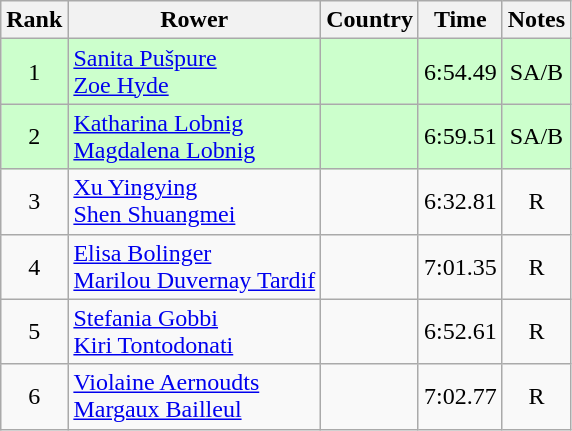<table class="wikitable" style="text-align:center">
<tr>
<th>Rank</th>
<th>Rower</th>
<th>Country</th>
<th>Time</th>
<th>Notes</th>
</tr>
<tr bgcolor=ccffcc>
<td>1</td>
<td align="left"><a href='#'>Sanita Pušpure</a><br><a href='#'>Zoe Hyde</a></td>
<td align="left"></td>
<td>6:54.49</td>
<td>SA/B</td>
</tr>
<tr bgcolor=ccffcc>
<td>2</td>
<td align="left"><a href='#'>Katharina Lobnig</a><br><a href='#'>Magdalena Lobnig</a></td>
<td align="left"></td>
<td>6:59.51</td>
<td>SA/B</td>
</tr>
<tr>
<td>3</td>
<td align="left"><a href='#'>Xu Yingying</a><br><a href='#'>Shen Shuangmei</a></td>
<td align="left"></td>
<td>6:32.81</td>
<td>R</td>
</tr>
<tr>
<td>4</td>
<td align="left"><a href='#'>Elisa Bolinger</a><br><a href='#'>Marilou Duvernay Tardif</a></td>
<td align="left"></td>
<td>7:01.35</td>
<td>R</td>
</tr>
<tr>
<td>5</td>
<td align="left"><a href='#'>Stefania Gobbi</a><br><a href='#'>Kiri Tontodonati</a></td>
<td align="left"></td>
<td>6:52.61</td>
<td>R</td>
</tr>
<tr>
<td>6</td>
<td align="left"><a href='#'>Violaine Aernoudts</a><br><a href='#'>Margaux Bailleul</a></td>
<td align="left"></td>
<td>7:02.77</td>
<td>R</td>
</tr>
</table>
